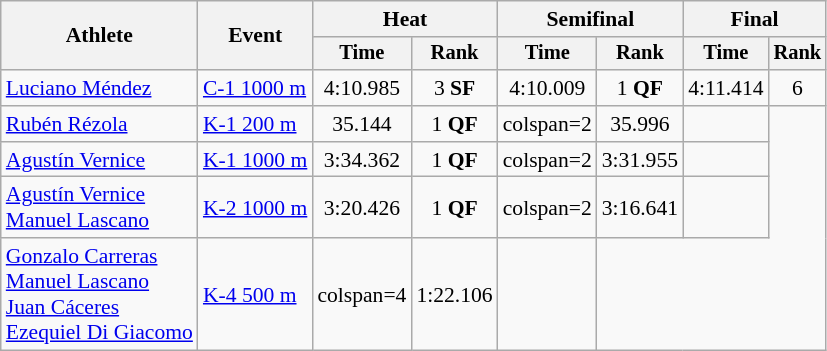<table class="wikitable" style="font-size:90%;text-align:center">
<tr>
<th rowspan=2>Athlete</th>
<th rowspan=2>Event</th>
<th colspan=2>Heat</th>
<th colspan=2>Semifinal</th>
<th colspan=2>Final</th>
</tr>
<tr style=font-size:95%>
<th>Time</th>
<th>Rank</th>
<th>Time</th>
<th>Rank</th>
<th>Time</th>
<th>Rank</th>
</tr>
<tr>
<td style="text-align:left"><a href='#'>Luciano Méndez</a></td>
<td style="text-align:left"><a href='#'>C-1 1000 m</a></td>
<td>4:10.985</td>
<td>3 <strong>SF</strong></td>
<td>4:10.009</td>
<td>1 <strong>QF</strong></td>
<td>4:11.414</td>
<td>6</td>
</tr>
<tr>
<td style="text-align:left"><a href='#'>Rubén Rézola</a></td>
<td style="text-align:left"><a href='#'>K-1 200 m</a></td>
<td>35.144</td>
<td>1 <strong>QF</strong></td>
<td>colspan=2 </td>
<td>35.996</td>
<td></td>
</tr>
<tr>
<td style="text-align:left"><a href='#'>Agustín Vernice</a></td>
<td style="text-align:left"><a href='#'>K-1 1000 m</a></td>
<td>3:34.362</td>
<td>1 <strong>QF</strong></td>
<td>colspan=2 </td>
<td>3:31.955</td>
<td></td>
</tr>
<tr>
<td style="text-align:left"><a href='#'>Agustín Vernice</a><br><a href='#'>Manuel Lascano</a></td>
<td style="text-align:left"><a href='#'>K-2 1000 m</a></td>
<td>3:20.426</td>
<td>1 <strong>QF</strong></td>
<td>colspan=2 </td>
<td>3:16.641</td>
<td></td>
</tr>
<tr>
<td style="text-align:left"><a href='#'>Gonzalo Carreras</a><br><a href='#'>Manuel Lascano</a><br><a href='#'>Juan Cáceres</a><br><a href='#'>Ezequiel Di Giacomo</a></td>
<td style="text-align:left"><a href='#'>K-4 500 m</a></td>
<td>colspan=4 </td>
<td>1:22.106</td>
<td></td>
</tr>
</table>
